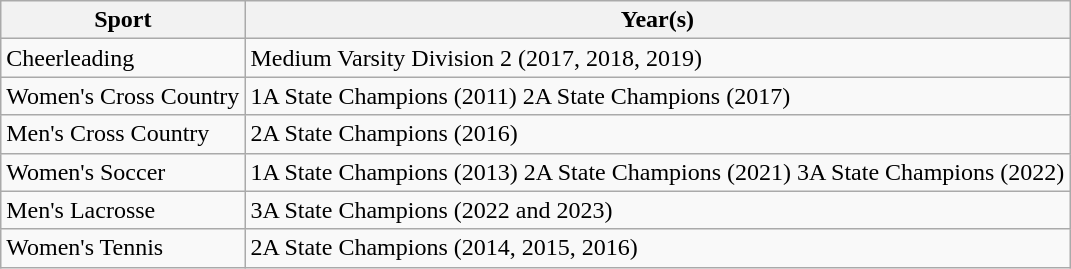<table class="wikitable">
<tr>
<th>Sport</th>
<th>Year(s)</th>
</tr>
<tr>
<td>Cheerleading</td>
<td>Medium Varsity Division 2 (2017, 2018, 2019)</td>
</tr>
<tr>
<td>Women's Cross Country</td>
<td>1A State Champions (2011) 2A State Champions (2017)</td>
</tr>
<tr>
<td>Men's Cross Country</td>
<td>2A State Champions (2016)</td>
</tr>
<tr>
<td>Women's Soccer</td>
<td>1A State Champions (2013) 2A State Champions (2021) 3A State Champions (2022)</td>
</tr>
<tr>
<td>Men's Lacrosse</td>
<td>3A State Champions (2022 and 2023)</td>
</tr>
<tr>
<td>Women's Tennis</td>
<td>2A State Champions (2014, 2015, 2016)</td>
</tr>
</table>
